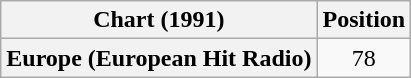<table class="wikitable plainrowheaders" style="text-align:center">
<tr>
<th scope="col">Chart (1991)</th>
<th scope="col">Position</th>
</tr>
<tr>
<th scope="row">Europe (European Hit Radio)</th>
<td>78</td>
</tr>
</table>
